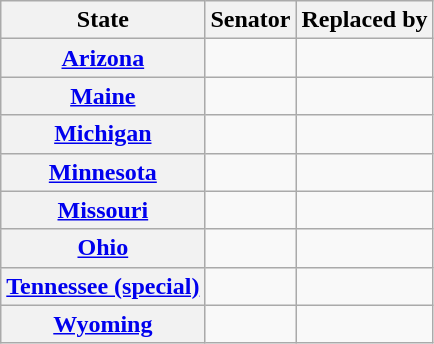<table class="wikitable sortable plainrowheaders">
<tr>
<th scope="col">State</th>
<th scope="col">Senator</th>
<th scope="col">Replaced by</th>
</tr>
<tr>
<th><a href='#'>Arizona</a></th>
<td></td>
<td></td>
</tr>
<tr>
<th><a href='#'>Maine</a></th>
<td></td>
<td></td>
</tr>
<tr>
<th><a href='#'>Michigan</a></th>
<td></td>
<td></td>
</tr>
<tr>
<th><a href='#'>Minnesota</a></th>
<td></td>
<td></td>
</tr>
<tr>
<th><a href='#'>Missouri</a></th>
<td></td>
<td></td>
</tr>
<tr>
<th><a href='#'>Ohio</a></th>
<td></td>
<td></td>
</tr>
<tr>
<th><a href='#'>Tennessee (special)</a></th>
<td></td>
<td></td>
</tr>
<tr>
<th><a href='#'>Wyoming</a></th>
<td></td>
<td></td>
</tr>
</table>
